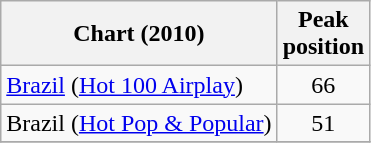<table class="wikitable">
<tr>
<th>Chart (2010)</th>
<th>Peak<br>position</th>
</tr>
<tr>
<td><a href='#'>Brazil</a> (<a href='#'>Hot 100 Airplay</a>)</td>
<td style="text-align:center;">66</td>
</tr>
<tr>
<td>Brazil (<a href='#'>Hot Pop & Popular</a>)</td>
<td style="text-align:center;">51</td>
</tr>
<tr>
</tr>
</table>
